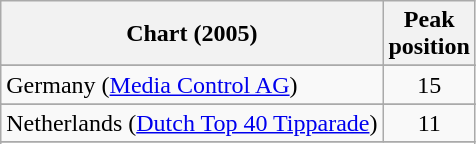<table class="wikitable sortable">
<tr>
<th>Chart (2005)</th>
<th>Peak<br>position</th>
</tr>
<tr>
</tr>
<tr>
</tr>
<tr>
</tr>
<tr>
</tr>
<tr>
</tr>
<tr>
<td>Germany (<a href='#'>Media Control AG</a>)</td>
<td style="text-align:center;">15</td>
</tr>
<tr>
</tr>
<tr>
<td>Netherlands (<a href='#'>Dutch Top 40 Tipparade</a>)</td>
<td align="center">11</td>
</tr>
<tr>
</tr>
<tr>
</tr>
<tr>
</tr>
<tr>
</tr>
<tr>
</tr>
<tr>
</tr>
<tr>
</tr>
<tr>
</tr>
<tr>
</tr>
<tr>
</tr>
</table>
